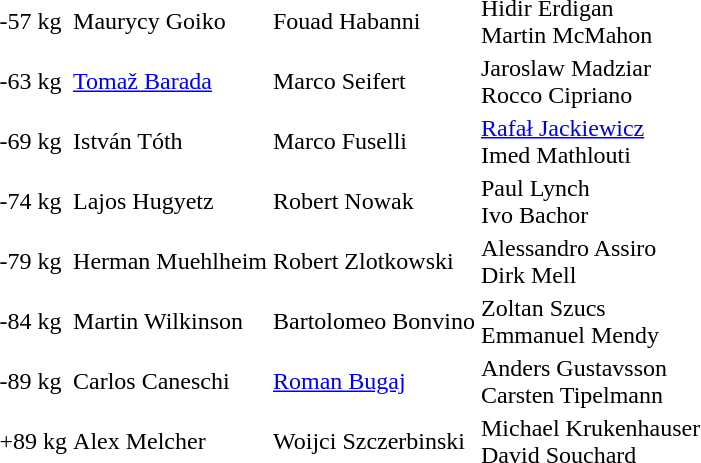<table>
<tr>
<td>-57 kg</td>
<td>Maurycy Goiko </td>
<td>Fouad Habanni </td>
<td>Hidir Erdigan <br>Martin McMahon </td>
</tr>
<tr>
<td>-63 kg</td>
<td><a href='#'>Tomaž Barada</a> </td>
<td>Marco Seifert </td>
<td>Jaroslaw Madziar <br>Rocco Cipriano </td>
</tr>
<tr>
<td>-69 kg</td>
<td>István Tóth </td>
<td>Marco Fuselli </td>
<td><a href='#'>Rafał Jackiewicz</a> <br>Imed Mathlouti </td>
</tr>
<tr>
<td>-74 kg</td>
<td>Lajos Hugyetz </td>
<td>Robert Nowak </td>
<td>Paul Lynch <br>Ivo Bachor </td>
</tr>
<tr>
<td>-79 kg</td>
<td>Herman Muehlheim </td>
<td>Robert Zlotkowski </td>
<td>Alessandro Assiro <br>Dirk Mell </td>
</tr>
<tr>
<td>-84 kg</td>
<td>Martin Wilkinson </td>
<td>Bartolomeo Bonvino </td>
<td>Zoltan Szucs <br>Emmanuel Mendy </td>
</tr>
<tr>
<td>-89 kg</td>
<td>Carlos Caneschi </td>
<td><a href='#'>Roman Bugaj</a> </td>
<td>Anders Gustavsson <br>Carsten Tipelmann </td>
</tr>
<tr>
<td>+89 kg</td>
<td>Alex Melcher </td>
<td>Woijci Szczerbinski </td>
<td>Michael Krukenhauser <br>David Souchard </td>
</tr>
<tr>
</tr>
</table>
